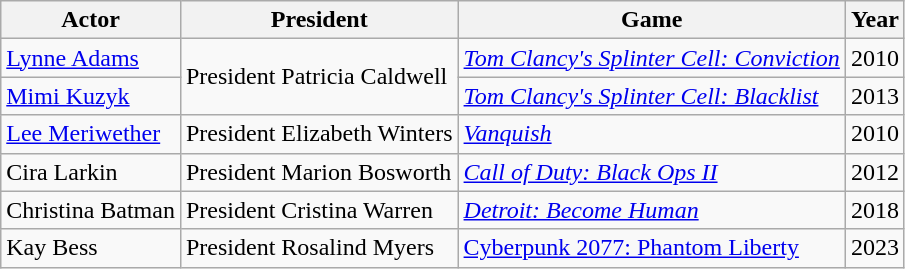<table class="wikitable sortable">
<tr>
<th>Actor</th>
<th>President</th>
<th>Game</th>
<th>Year</th>
</tr>
<tr>
<td><a href='#'>Lynne Adams</a></td>
<td rowspan="2">President Patricia Caldwell</td>
<td><em><a href='#'>Tom Clancy's Splinter Cell: Conviction</a></em></td>
<td>2010</td>
</tr>
<tr>
<td><a href='#'>Mimi Kuzyk</a></td>
<td><em><a href='#'>Tom Clancy's Splinter Cell: Blacklist</a></em></td>
<td>2013</td>
</tr>
<tr>
<td><a href='#'>Lee Meriwether</a></td>
<td>President Elizabeth Winters</td>
<td><em><a href='#'>Vanquish</a></em></td>
<td>2010</td>
</tr>
<tr>
<td>Cira Larkin</td>
<td>President Marion Bosworth</td>
<td><em><a href='#'>Call of Duty: Black Ops II</a></em></td>
<td>2012</td>
</tr>
<tr>
<td>Christina Batman</td>
<td>President Cristina Warren</td>
<td><em><a href='#'>Detroit: Become Human</a></em></td>
<td>2018</td>
</tr>
<tr>
<td>Kay Bess</td>
<td>President Rosalind Myers</td>
<td><a href='#'>Cyberpunk 2077: Phantom Liberty</a></td>
<td>2023</td>
</tr>
</table>
